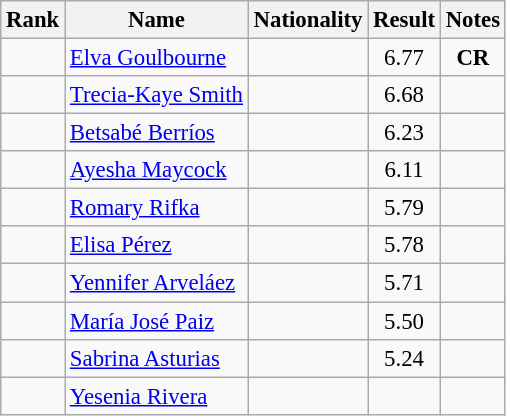<table class="wikitable sortable" style="text-align:center;font-size:95%">
<tr>
<th>Rank</th>
<th>Name</th>
<th>Nationality</th>
<th>Result</th>
<th>Notes</th>
</tr>
<tr>
<td></td>
<td align=left><a href='#'>Elva Goulbourne</a></td>
<td align=left></td>
<td>6.77</td>
<td><strong>CR</strong></td>
</tr>
<tr>
<td></td>
<td align=left><a href='#'>Trecia-Kaye Smith</a></td>
<td align=left></td>
<td>6.68</td>
<td></td>
</tr>
<tr>
<td></td>
<td align=left><a href='#'>Betsabé Berríos</a></td>
<td align=left></td>
<td>6.23</td>
<td></td>
</tr>
<tr>
<td></td>
<td align=left><a href='#'>Ayesha Maycock</a></td>
<td align=left></td>
<td>6.11</td>
<td></td>
</tr>
<tr>
<td></td>
<td align=left><a href='#'>Romary Rifka</a></td>
<td align=left></td>
<td>5.79</td>
<td></td>
</tr>
<tr>
<td></td>
<td align=left><a href='#'>Elisa Pérez</a></td>
<td align=left></td>
<td>5.78</td>
<td></td>
</tr>
<tr>
<td></td>
<td align=left><a href='#'>Yennifer Arveláez</a></td>
<td align=left></td>
<td>5.71</td>
<td></td>
</tr>
<tr>
<td></td>
<td align=left><a href='#'>María José Paiz</a></td>
<td align=left></td>
<td>5.50</td>
<td></td>
</tr>
<tr>
<td></td>
<td align=left><a href='#'>Sabrina Asturias</a></td>
<td align=left></td>
<td>5.24</td>
<td></td>
</tr>
<tr>
<td></td>
<td align=left><a href='#'>Yesenia Rivera</a></td>
<td align=left></td>
<td></td>
<td></td>
</tr>
</table>
